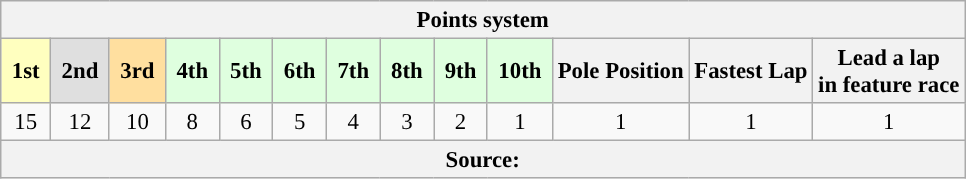<table class="wikitable" style="font-size:95%; text-align:center">
<tr>
<th colspan="19">Points system</th>
</tr>
<tr>
<td style="background:#ffffbf;"> <strong>1st</strong> </td>
<td style="background:#dfdfdf;"> <strong>2nd</strong> </td>
<td style="background:#ffdf9f;"> <strong>3rd</strong> </td>
<td style="background:#dfffdf;"> <strong>4th</strong> </td>
<td style="background:#dfffdf;"> <strong>5th</strong> </td>
<td style="background:#dfffdf;"> <strong>6th</strong> </td>
<td style="background:#dfffdf;"> <strong>7th</strong> </td>
<td style="background:#dfffdf;"> <strong>8th</strong> </td>
<td style="background:#dfffdf;"> <strong>9th</strong> </td>
<td style="background:#dfffdf;"> <strong>10th</strong> </td>
<th scope="col">Pole Position</th>
<th scope="col">Fastest Lap</th>
<th scope="col">Lead a lap<br>in feature race</th>
</tr>
<tr>
<td>15</td>
<td>12</td>
<td>10</td>
<td>8</td>
<td>6</td>
<td>5</td>
<td>4</td>
<td>3</td>
<td>2</td>
<td>1</td>
<td>1</td>
<td>1</td>
<td>1</td>
</tr>
<tr>
<th colspan="14">Source:</th>
</tr>
</table>
